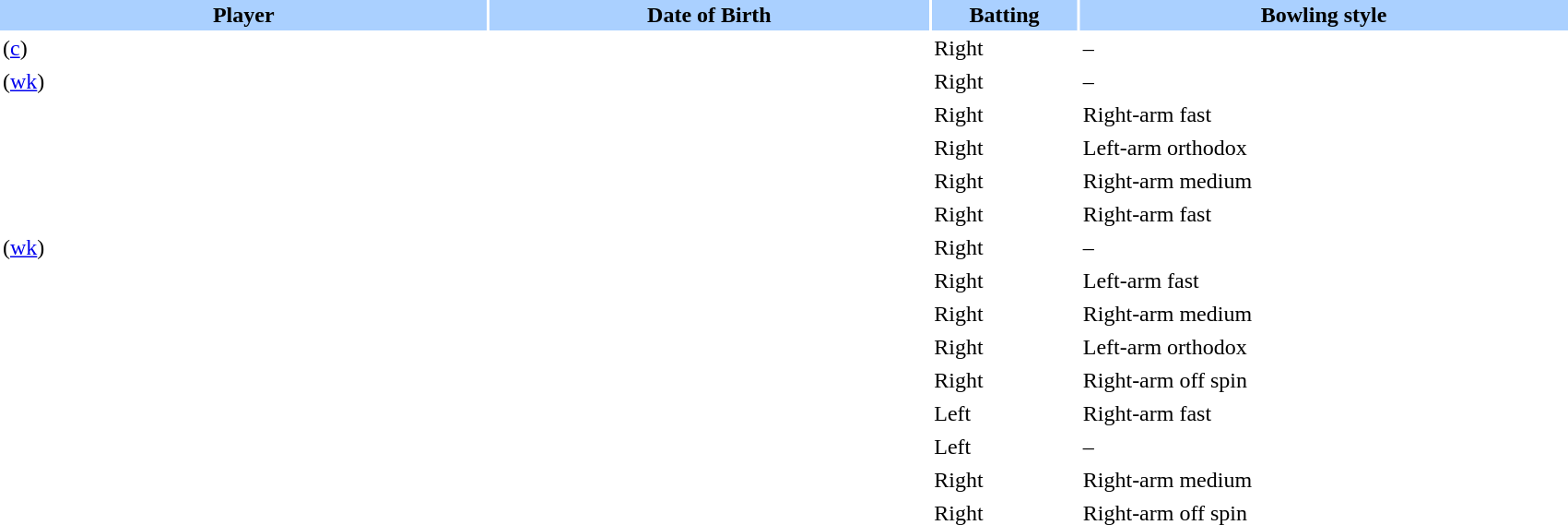<table class="sortable" border="0" cellspacing="2" cellpadding="2" style="width:90%;">
<tr style="background:#aad0ff;">
<th width=20%>Player</th>
<th width=18%>Date of Birth</th>
<th width=6%>Batting</th>
<th width=20%>Bowling style</th>
</tr>
<tr>
<td><strong></strong> (<a href='#'>c</a>)</td>
<td></td>
<td>Right</td>
<td>–</td>
</tr>
<tr>
<td><strong></strong> (<a href='#'>wk</a>)</td>
<td></td>
<td>Right</td>
<td>–</td>
</tr>
<tr>
<td><strong></strong></td>
<td></td>
<td>Right</td>
<td>Right-arm fast</td>
</tr>
<tr>
<td></td>
<td></td>
<td>Right</td>
<td>Left-arm orthodox</td>
</tr>
<tr>
<td></td>
<td></td>
<td>Right</td>
<td>Right-arm medium</td>
</tr>
<tr>
<td></td>
<td></td>
<td>Right</td>
<td>Right-arm fast</td>
</tr>
<tr>
<td> (<a href='#'>wk</a>)</td>
<td></td>
<td>Right</td>
<td>–</td>
</tr>
<tr>
<td></td>
<td></td>
<td>Right</td>
<td>Left-arm fast</td>
</tr>
<tr>
<td></td>
<td></td>
<td>Right</td>
<td>Right-arm medium</td>
</tr>
<tr>
<td></td>
<td></td>
<td>Right</td>
<td>Left-arm orthodox</td>
</tr>
<tr>
<td></td>
<td></td>
<td>Right</td>
<td>Right-arm off spin</td>
</tr>
<tr>
<td></td>
<td></td>
<td>Left</td>
<td>Right-arm fast</td>
</tr>
<tr>
<td></td>
<td></td>
<td>Left</td>
<td>–</td>
</tr>
<tr>
<td></td>
<td></td>
<td>Right</td>
<td>Right-arm medium</td>
</tr>
<tr>
<td></td>
<td></td>
<td>Right</td>
<td>Right-arm off spin</td>
</tr>
</table>
